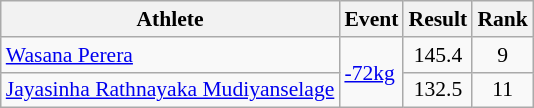<table class="wikitable" style="font-size:90%">
<tr>
<th>Athlete</th>
<th>Event</th>
<th>Result</th>
<th>Rank</th>
</tr>
<tr align=center>
<td align=left><a href='#'>Wasana Perera</a></td>
<td align=left rowspan="2"><a href='#'>-72kg</a></td>
<td>145.4</td>
<td>9</td>
</tr>
<tr align=center>
<td align=left><a href='#'>Jayasinha Rathnayaka Mudiyanselage</a></td>
<td>132.5</td>
<td>11</td>
</tr>
</table>
